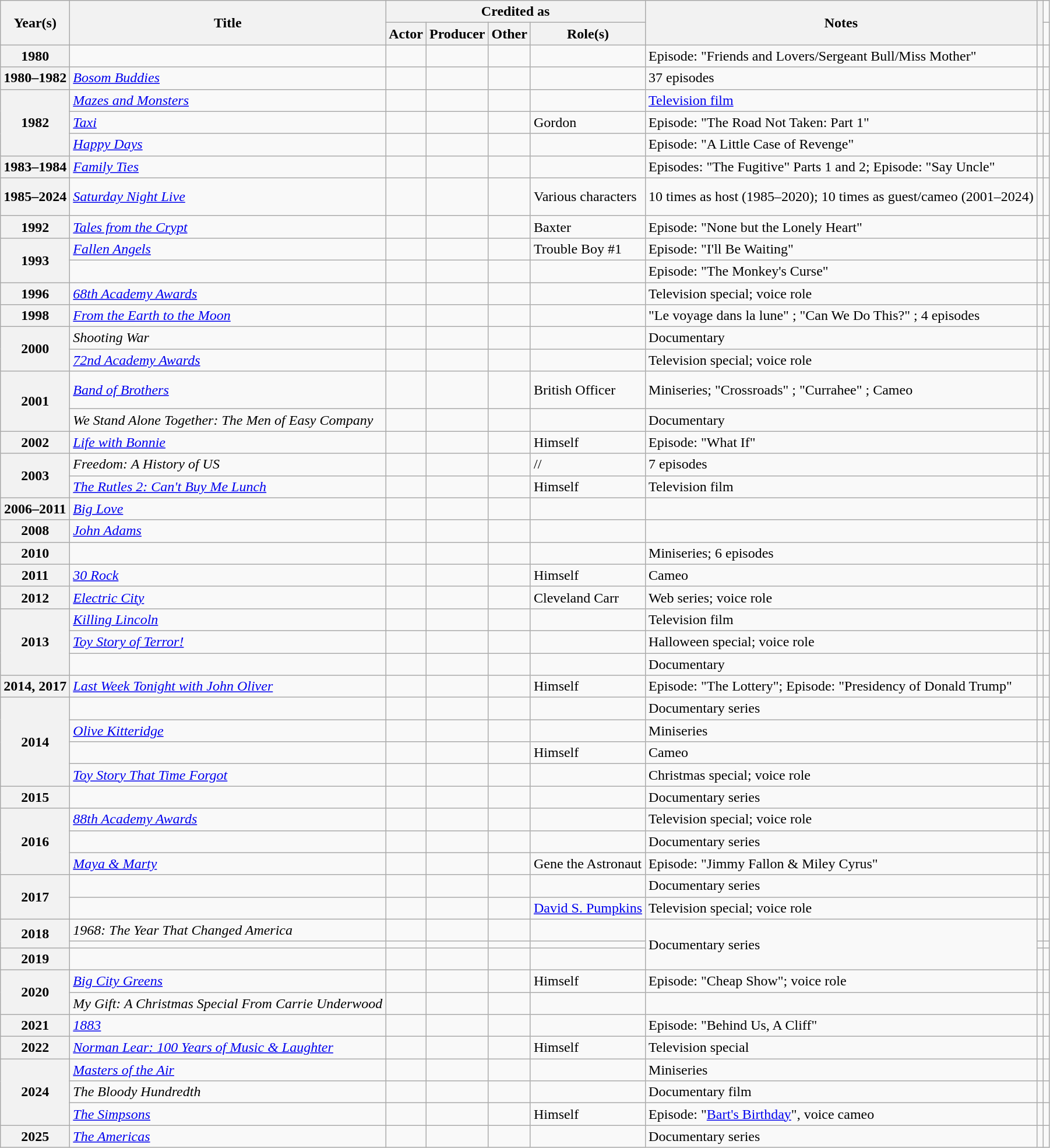<table class="wikitable sortable plainrowheaders">
<tr>
<th rowspan="2" scope="col">Year(s)</th>
<th rowspan="2" scope="col">Title</th>
<th colspan="4" scope="col">Credited as</th>
<th rowspan="2" scope="col" class="unsortable">Notes</th>
<th rowspan="2" scope="col" class="unsortable"></th>
<td></td>
</tr>
<tr>
<th scope="col">Actor</th>
<th scope="col">Producer</th>
<th scope="col">Other</th>
<th scope="col">Role(s)</th>
<td></td>
</tr>
<tr>
<th scope="row">1980</th>
<td><em></em></td>
<td></td>
<td></td>
<td></td>
<td></td>
<td>Episode: "Friends and Lovers/Sergeant Bull/Miss Mother"</td>
<td style="text-align:center;"></td>
<td></td>
</tr>
<tr>
<th scope="row">1980–1982</th>
<td><em><a href='#'>Bosom Buddies</a></em></td>
<td></td>
<td></td>
<td></td>
<td></td>
<td>37 episodes</td>
<td style="text-align:center;"></td>
<td></td>
</tr>
<tr>
<th scope="row" rowspan=3>1982</th>
<td><em><a href='#'>Mazes and Monsters</a></em></td>
<td></td>
<td></td>
<td></td>
<td></td>
<td><a href='#'>Television film</a></td>
<td style="text-align:center;"></td>
<td></td>
</tr>
<tr>
<td><em><a href='#'>Taxi</a></em></td>
<td></td>
<td></td>
<td></td>
<td>Gordon</td>
<td>Episode: "The Road Not Taken: Part 1"</td>
<td style="text-align:center;"></td>
<td></td>
</tr>
<tr>
<td><em><a href='#'>Happy Days</a></em></td>
<td></td>
<td></td>
<td></td>
<td></td>
<td>Episode: "A Little Case of Revenge"</td>
<td style="text-align:center;"></td>
<td></td>
</tr>
<tr>
<th scope="row">1983–1984</th>
<td><em><a href='#'>Family Ties</a></em></td>
<td></td>
<td></td>
<td></td>
<td></td>
<td>Episodes: "The Fugitive" Parts 1 and 2; Episode: "Say Uncle"</td>
<td style="text-align:center;"><br></td>
<td></td>
</tr>
<tr>
<th scope="row">1985–2024</th>
<td><em><a href='#'>Saturday Night Live</a></em></td>
<td></td>
<td></td>
<td></td>
<td>Various characters</td>
<td>10 times as host (1985–2020); 10 times as guest/cameo (2001–2024)</td>
<td style="text-align:center;"><br><br></td>
<td></td>
</tr>
<tr>
<th scope="row">1992</th>
<td><em><a href='#'>Tales from the Crypt</a></em></td>
<td></td>
<td></td>
<td></td>
<td>Baxter</td>
<td>Episode: "None but the Lonely Heart"</td>
<td style="text-align:center;"></td>
<td></td>
</tr>
<tr>
<th scope="row" rowspan=2>1993</th>
<td><em><a href='#'>Fallen Angels</a></em></td>
<td></td>
<td></td>
<td></td>
<td>Trouble Boy #1</td>
<td>Episode: "I'll Be Waiting"</td>
<td style="text-align:center;"></td>
<td></td>
</tr>
<tr>
<td><em></em></td>
<td></td>
<td></td>
<td></td>
<td></td>
<td>Episode: "The Monkey's Curse"</td>
<td style="text-align:center;"></td>
<td></td>
</tr>
<tr>
<th scope="row">1996</th>
<td><em><a href='#'>68th Academy Awards</a></em></td>
<td></td>
<td></td>
<td></td>
<td></td>
<td>Television special; voice role</td>
<td style="text-align:center;"></td>
<td></td>
</tr>
<tr>
<th scope="row">1998</th>
<td><em><a href='#'>From the Earth to the Moon</a></em></td>
<td></td>
<td></td>
<td></td>
<td></td>
<td>"Le voyage dans la lune" ; "Can We Do This?" ; 4 episodes </td>
<td style="text-align:center;"><br></td>
<td></td>
</tr>
<tr>
<th scope="row" rowspan=2>2000</th>
<td><em>Shooting War</em></td>
<td></td>
<td></td>
<td></td>
<td></td>
<td>Documentary</td>
<td style="text-align:center;"></td>
<td></td>
</tr>
<tr>
<td><em><a href='#'>72nd Academy Awards</a></em></td>
<td></td>
<td></td>
<td></td>
<td></td>
<td>Television special; voice role</td>
<td style="text-align:center;"></td>
<td></td>
</tr>
<tr>
<th scope="row" rowspan=2>2001</th>
<td><em><a href='#'>Band of Brothers</a></em></td>
<td></td>
<td></td>
<td></td>
<td>British Officer</td>
<td>Miniseries; "Crossroads" ; "Currahee" ; Cameo</td>
<td style="text-align:center;"><br><br></td>
<td></td>
</tr>
<tr>
<td><em>We Stand Alone Together: The Men of Easy Company</em></td>
<td></td>
<td></td>
<td></td>
<td></td>
<td>Documentary</td>
<td style="text-align:center;"></td>
<td></td>
</tr>
<tr>
<th scope="row">2002</th>
<td><em><a href='#'>Life with Bonnie</a></em></td>
<td></td>
<td></td>
<td></td>
<td>Himself</td>
<td>Episode: "What If"</td>
<td style="text-align:center;"></td>
<td></td>
</tr>
<tr>
<th scope="row" rowspan=2>2003</th>
<td><em>Freedom: A History of US</em></td>
<td></td>
<td></td>
<td></td>
<td>//</td>
<td>7 episodes</td>
<td style="text-align:center;"></td>
<td></td>
</tr>
<tr>
<td><em><a href='#'>The Rutles 2: Can't Buy Me Lunch</a></em></td>
<td></td>
<td></td>
<td></td>
<td>Himself</td>
<td>Television film</td>
<td style="text-align:center;"></td>
<td></td>
</tr>
<tr>
<th scope="row">2006–2011</th>
<td><em><a href='#'>Big Love</a></em></td>
<td></td>
<td></td>
<td></td>
<td></td>
<td></td>
<td style="text-align:center;"></td>
<td></td>
</tr>
<tr>
<th scope="row">2008</th>
<td><a href='#'><em>John Adams</em></a></td>
<td></td>
<td></td>
<td></td>
<td></td>
<td></td>
<td style="text-align:center;"></td>
<td></td>
</tr>
<tr>
<th scope="row">2010</th>
<td><em></em></td>
<td></td>
<td></td>
<td></td>
<td></td>
<td>Miniseries; 6 episodes</td>
<td style="text-align:center;"></td>
<td></td>
</tr>
<tr>
<th scope="row">2011</th>
<td><em><a href='#'>30 Rock</a></em></td>
<td></td>
<td></td>
<td></td>
<td>Himself</td>
<td>Cameo</td>
<td style="text-align:center;"></td>
<td></td>
</tr>
<tr>
<th scope="row">2012</th>
<td><em><a href='#'>Electric City</a></em></td>
<td></td>
<td></td>
<td></td>
<td>Cleveland Carr</td>
<td>Web series; voice role</td>
<td style="text-align:center;"></td>
<td></td>
</tr>
<tr>
<th scope="row" rowspan=3>2013</th>
<td><em><a href='#'>Killing Lincoln</a></em></td>
<td></td>
<td></td>
<td></td>
<td></td>
<td>Television film</td>
<td style="text-align:center;"></td>
<td></td>
</tr>
<tr>
<td><em><a href='#'>Toy Story of Terror!</a></em></td>
<td></td>
<td></td>
<td></td>
<td></td>
<td>Halloween special; voice role</td>
<td style="text-align:center;"></td>
<td></td>
</tr>
<tr>
<td><em></em></td>
<td></td>
<td></td>
<td></td>
<td></td>
<td>Documentary</td>
<td style="text-align:center;"></td>
<td></td>
</tr>
<tr>
<th scope="row">2014, 2017</th>
<td><em><a href='#'>Last Week Tonight with John Oliver</a></em></td>
<td></td>
<td></td>
<td></td>
<td>Himself</td>
<td>Episode: "The Lottery"; Episode: "Presidency of Donald Trump"</td>
<td style="text-align:center;"></td>
<td></td>
</tr>
<tr>
<th scope="row" rowspan=4>2014</th>
<td><em></em></td>
<td></td>
<td></td>
<td></td>
<td></td>
<td>Documentary series</td>
<td style="text-align:center;"></td>
<td></td>
</tr>
<tr>
<td><em><a href='#'>Olive Kitteridge</a></em></td>
<td></td>
<td></td>
<td></td>
<td></td>
<td>Miniseries</td>
<td style="text-align:center;"></td>
<td></td>
</tr>
<tr>
<td></td>
<td></td>
<td></td>
<td></td>
<td>Himself</td>
<td>Cameo</td>
<td style="text-align:center;"></td>
<td></td>
</tr>
<tr>
<td><em><a href='#'>Toy Story That Time Forgot</a></em></td>
<td></td>
<td></td>
<td></td>
<td></td>
<td>Christmas special; voice role</td>
<td style="text-align:center;"></td>
<td></td>
</tr>
<tr>
<th scope="row">2015</th>
<td><em></em></td>
<td></td>
<td></td>
<td></td>
<td></td>
<td>Documentary series</td>
<td style="text-align:center;"></td>
<td></td>
</tr>
<tr>
<th scope="row" rowspan=3>2016</th>
<td><em><a href='#'>88th Academy Awards</a></em></td>
<td></td>
<td></td>
<td></td>
<td></td>
<td>Television special; voice role</td>
<td style="text-align:center;"></td>
<td></td>
</tr>
<tr>
<td><em></em></td>
<td></td>
<td></td>
<td></td>
<td></td>
<td>Documentary series</td>
<td style="text-align:center;"></td>
<td></td>
</tr>
<tr>
<td><em><a href='#'>Maya & Marty</a></em></td>
<td></td>
<td></td>
<td></td>
<td>Gene the Astronaut</td>
<td>Episode: "Jimmy Fallon & Miley Cyrus"</td>
<td style="text-align:center;"></td>
<td></td>
</tr>
<tr>
<th scope="row" rowspan=2>2017</th>
<td></td>
<td></td>
<td></td>
<td></td>
<td></td>
<td>Documentary series</td>
<td style="text-align:center;"></td>
<td></td>
</tr>
<tr>
<td><em></em></td>
<td></td>
<td></td>
<td></td>
<td><a href='#'>David S. Pumpkins</a></td>
<td>Television special; voice role</td>
<td style="text-align:center;"></td>
<td></td>
</tr>
<tr>
<th scope="row" rowspan=2>2018</th>
<td><em>1968: The Year That Changed America</em></td>
<td></td>
<td></td>
<td></td>
<td></td>
<td rowspan="3">Documentary series</td>
<td style="text-align:center;"></td>
<td></td>
</tr>
<tr>
<td><em></em></td>
<td></td>
<td></td>
<td></td>
<td></td>
<td style="text-align:center;"></td>
<td></td>
</tr>
<tr>
<th scope="row">2019</th>
<td><em></em></td>
<td></td>
<td></td>
<td></td>
<td></td>
<td style="text-align:center;"></td>
<td></td>
</tr>
<tr>
<th scope="row" rowspan=2>2020</th>
<td><em><a href='#'>Big City Greens</a></em></td>
<td></td>
<td></td>
<td></td>
<td>Himself</td>
<td>Episode: "Cheap Show"; voice role</td>
<td style="text-align:center;"></td>
<td></td>
</tr>
<tr>
<td><em>My Gift: A Christmas Special From Carrie Underwood</em></td>
<td></td>
<td></td>
<td></td>
<td></td>
<td></td>
<td style="text-align:center;"></td>
<td></td>
</tr>
<tr>
<th scope="row">2021</th>
<td><em><a href='#'>1883</a></em></td>
<td></td>
<td></td>
<td></td>
<td></td>
<td>Episode: "Behind Us, A Cliff"</td>
<td style="text-align:center;"></td>
<td></td>
</tr>
<tr>
<th scope="row">2022</th>
<td><em><a href='#'>Norman Lear: 100 Years of Music & Laughter</a></em></td>
<td></td>
<td></td>
<td></td>
<td>Himself</td>
<td>Television special</td>
<td style="text-align:center;"></td>
<td></td>
</tr>
<tr>
<th scope="row" rowspan=3>2024</th>
<td><em><a href='#'>Masters of the Air</a></em></td>
<td></td>
<td></td>
<td></td>
<td></td>
<td>Miniseries</td>
<td style="text-align:center;"></td>
<td></td>
</tr>
<tr>
<td><em>The Bloody Hundredth</em></td>
<td></td>
<td></td>
<td></td>
<td></td>
<td>Documentary film</td>
<td style="text-align:center;"></td>
<td></td>
</tr>
<tr>
<td><em><a href='#'>The Simpsons</a></em></td>
<td></td>
<td></td>
<td></td>
<td>Himself</td>
<td>Episode: "<a href='#'>Bart's Birthday</a>", voice cameo</td>
<td style="text-align:center;"></td>
<td></td>
</tr>
<tr>
<th scope="row">2025</th>
<td><em><a href='#'>The Americas</a></em></td>
<td></td>
<td></td>
<td></td>
<td></td>
<td>Documentary series</td>
<td style="text-align:center;"></td>
<td></td>
</tr>
</table>
